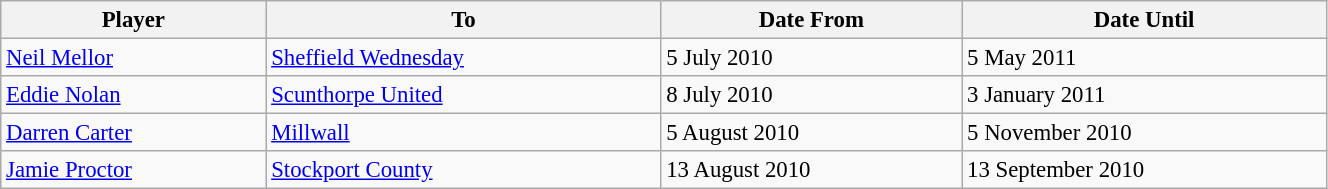<table class="wikitable sortable" style="text-align:center; font-size:95%;width:70%; text-align:left">
<tr>
<th>Player</th>
<th>To</th>
<th>Date From</th>
<th>Date Until</th>
</tr>
<tr>
<td> <a href='#'>Neil Mellor</a></td>
<td><a href='#'>Sheffield Wednesday</a></td>
<td>5 July 2010</td>
<td>5 May 2011</td>
</tr>
<tr>
<td> <a href='#'>Eddie Nolan</a></td>
<td><a href='#'>Scunthorpe United</a></td>
<td>8 July 2010</td>
<td>3 January 2011</td>
</tr>
<tr>
<td> <a href='#'>Darren Carter</a></td>
<td><a href='#'>Millwall</a></td>
<td>5 August 2010</td>
<td>5 November 2010</td>
</tr>
<tr>
<td> <a href='#'>Jamie Proctor</a></td>
<td><a href='#'>Stockport County</a></td>
<td>13 August 2010</td>
<td>13 September 2010</td>
</tr>
</table>
